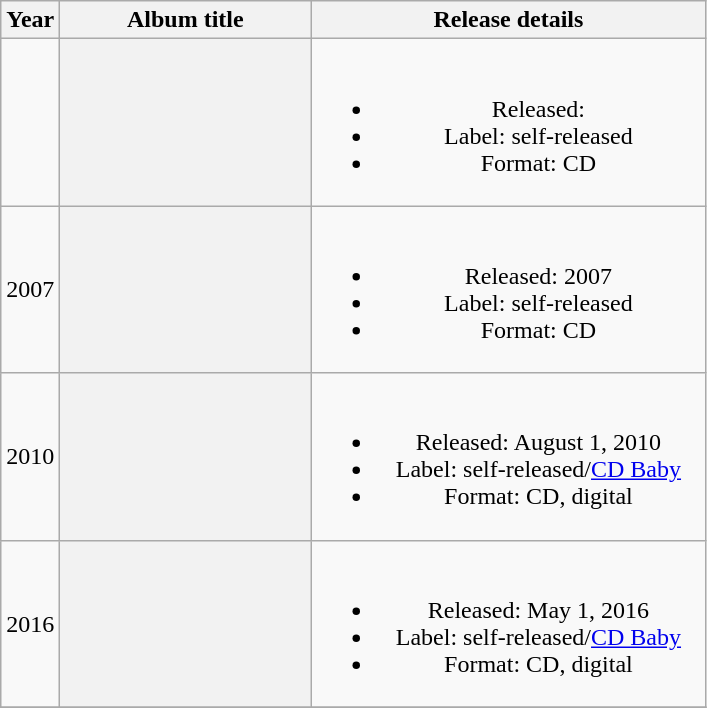<table class="wikitable plainrowheaders" style="text-align:center;">
<tr>
<th>Year</th>
<th scope="col" rowspan="1" style="width:10em;">Album title</th>
<th scope="col" rowspan="1" style="width:16em;">Release details</th>
</tr>
<tr>
<td></td>
<th></th>
<td><br><ul><li>Released:</li><li>Label: self-released</li><li>Format: CD</li></ul></td>
</tr>
<tr>
<td>2007</td>
<th></th>
<td><br><ul><li>Released: 2007</li><li>Label: self-released</li><li>Format: CD</li></ul></td>
</tr>
<tr>
<td>2010</td>
<th></th>
<td><br><ul><li>Released: August 1, 2010</li><li>Label: self-released/<a href='#'>CD Baby</a></li><li>Format: CD, digital</li></ul></td>
</tr>
<tr>
<td>2016</td>
<th></th>
<td><br><ul><li>Released: May 1, 2016</li><li>Label: self-released/<a href='#'>CD Baby</a></li><li>Format: CD, digital</li></ul></td>
</tr>
<tr>
</tr>
</table>
